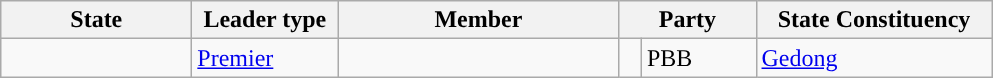<table class ="wikitable sortable">
<tr>
<th style="width:120px;">State</th>
<th style="width:90px;">Leader type</th>
<th style="width:180px;">Member</th>
<th style="width:84px;" colspan=2>Party</th>
<th style="width:150px;">State Constituency</th>
</tr>
<tr>
<td></td>
<td><a href='#'>Premier</a></td>
<td></td>
<td></td>
<td>PBB</td>
<td><a href='#'>Gedong</a></td>
</tr>
</table>
